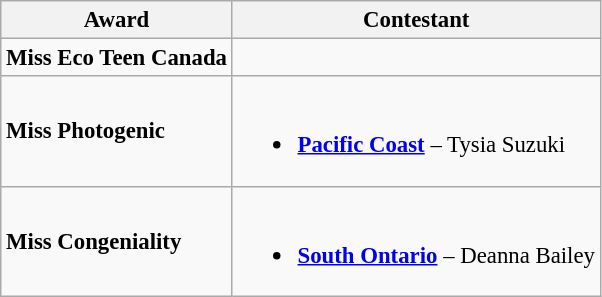<table class="wikitable unsortable" style="font-size:95%;">
<tr>
<th>Award</th>
<th>Contestant</th>
</tr>
<tr>
<td><strong>Miss Eco Teen Canada</strong></td>
<td></td>
</tr>
<tr>
<td><strong>Miss Photogenic</strong></td>
<td><br><ul><li> <strong><a href='#'>Pacific Coast</a></strong> – Tysia Suzuki</li></ul></td>
</tr>
<tr>
<td><strong>Miss Congeniality</strong></td>
<td><br><ul><li> <strong><a href='#'>South Ontario</a></strong> – Deanna Bailey</li></ul></td>
</tr>
</table>
